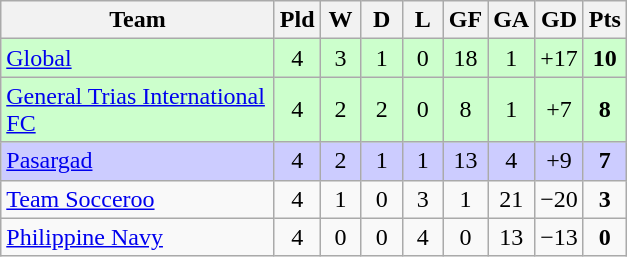<table class="wikitable" style="text-align: center;">
<tr>
<th style="width:175px;">Team</th>
<th width="20">Pld</th>
<th width="20">W</th>
<th width="20">D</th>
<th width="20">L</th>
<th width="20">GF</th>
<th width="20">GA</th>
<th width="20">GD</th>
<th width="20">Pts</th>
</tr>
<tr style="background:#cfc;">
<td style="text-align:left;"><a href='#'>Global</a></td>
<td>4</td>
<td>3</td>
<td>1</td>
<td>0</td>
<td>18</td>
<td>1</td>
<td>+17</td>
<td><strong>10</strong></td>
</tr>
<tr style="background:#cfc;">
<td style="text-align:left;"><a href='#'>General Trias International FC</a></td>
<td>4</td>
<td>2</td>
<td>2</td>
<td>0</td>
<td>8</td>
<td>1</td>
<td>+7</td>
<td><strong>8</strong></td>
</tr>
<tr style="background:#ccf;">
<td style="text-align:left;"><a href='#'>Pasargad</a></td>
<td>4</td>
<td>2</td>
<td>1</td>
<td>1</td>
<td>13</td>
<td>4</td>
<td>+9</td>
<td><strong>7</strong></td>
</tr>
<tr>
<td style="text-align:left;"><a href='#'>Team Socceroo</a></td>
<td>4</td>
<td>1</td>
<td>0</td>
<td>3</td>
<td>1</td>
<td>21</td>
<td>−20</td>
<td><strong>3</strong></td>
</tr>
<tr>
<td style="text-align:left;"><a href='#'>Philippine Navy</a></td>
<td>4</td>
<td>0</td>
<td>0</td>
<td>4</td>
<td>0</td>
<td>13</td>
<td>−13</td>
<td><strong>0</strong></td>
</tr>
</table>
